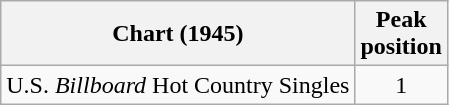<table class="wikitable sortable">
<tr>
<th>Chart (1945)</th>
<th>Peak<br>position</th>
</tr>
<tr>
<td>U.S. <em>Billboard</em> Hot Country Singles</td>
<td align="center">1</td>
</tr>
</table>
